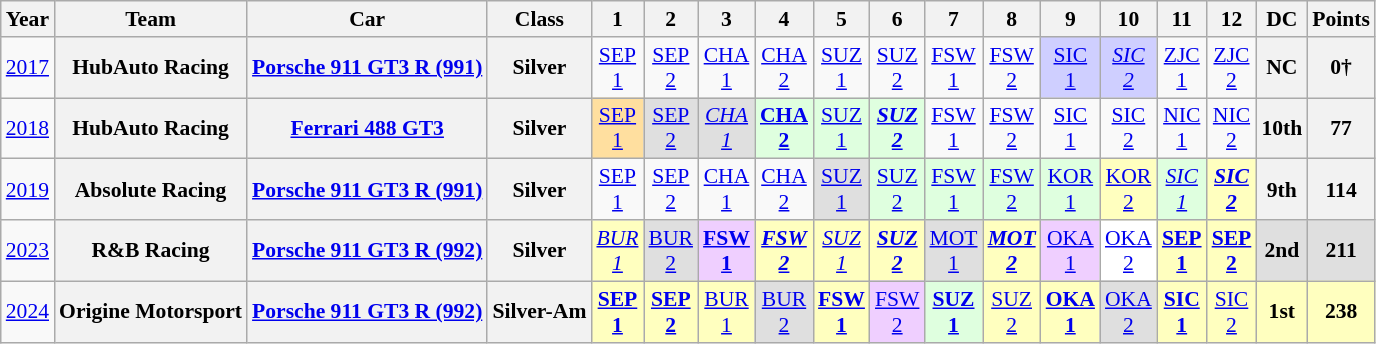<table class="wikitable" style="text-align:center; font-size:90%">
<tr>
<th>Year</th>
<th>Team</th>
<th>Car</th>
<th>Class</th>
<th>1</th>
<th>2</th>
<th>3</th>
<th>4</th>
<th>5</th>
<th>6</th>
<th>7</th>
<th>8</th>
<th>9</th>
<th>10</th>
<th>11</th>
<th>12</th>
<th>DC</th>
<th>Points</th>
</tr>
<tr>
<td><a href='#'>2017</a></td>
<th>HubAuto Racing</th>
<th><a href='#'>Porsche 911 GT3 R (991)</a></th>
<th>Silver</th>
<td><a href='#'>SEP<br>1</a></td>
<td><a href='#'>SEP<br>2</a></td>
<td><a href='#'>CHA<br>1</a></td>
<td><a href='#'>CHA<br>2</a></td>
<td><a href='#'>SUZ<br>1</a></td>
<td><a href='#'>SUZ<br>2</a></td>
<td><a href='#'>FSW<br>1</a></td>
<td><a href='#'>FSW<br>2</a></td>
<td style="background:#CFCFFF;"><a href='#'>SIC<br>1</a><br></td>
<td style="background:#CFCFFF;"><em><a href='#'>SIC<br>2</a></em><br></td>
<td><a href='#'>ZJC<br>1</a></td>
<td><a href='#'>ZJC<br>2</a></td>
<th>NC</th>
<th>0†</th>
</tr>
<tr>
<td><a href='#'>2018</a></td>
<th>HubAuto Racing</th>
<th><a href='#'>Ferrari 488 GT3</a></th>
<th>Silver</th>
<td style="background:#FFDF9F;"><a href='#'>SEP<br>1</a><br></td>
<td style="background:#DFDFDF;"><a href='#'>SEP<br>2</a><br></td>
<td style="background:#DFDFDF;"><em><a href='#'>CHA<br>1</a></em><br></td>
<td style="background:#DFFFDF;"><strong><a href='#'>CHA<br>2</a></strong><br></td>
<td style="background:#DFFFDF;"><a href='#'>SUZ<br>1</a><br></td>
<td style="background:#DFFFDF;"><strong><em><a href='#'>SUZ<br>2</a></em></strong><br></td>
<td><a href='#'>FSW<br>1</a></td>
<td><a href='#'>FSW<br>2</a></td>
<td><a href='#'>SIC<br>1</a></td>
<td><a href='#'>SIC<br>2</a></td>
<td><a href='#'>NIC<br>1</a></td>
<td><a href='#'>NIC<br>2</a></td>
<th>10th</th>
<th>77</th>
</tr>
<tr>
<td><a href='#'>2019</a></td>
<th>Absolute Racing</th>
<th><a href='#'>Porsche 911 GT3 R (991)</a></th>
<th>Silver</th>
<td><a href='#'>SEP<br>1</a></td>
<td><a href='#'>SEP<br>2</a></td>
<td><a href='#'>CHA<br>1</a></td>
<td><a href='#'>CHA<br>2</a></td>
<td style="background:#DFDFDF;"><a href='#'>SUZ<br>1</a><br></td>
<td style="background:#DFFFDF;"><a href='#'>SUZ<br>2</a><br></td>
<td style="background:#DFFFDF;"><a href='#'>FSW<br>1</a><br></td>
<td style="background:#DFFFDF;"><a href='#'>FSW<br>2</a><br></td>
<td style="background:#DFFFDF;"><a href='#'>KOR<br>1</a><br></td>
<td style="background:#FFFFBF;"><a href='#'>KOR<br>2</a><br></td>
<td style="background:#DFFFDF;"><em><a href='#'>SIC<br>1</a></em><br></td>
<td style="background:#FFFFBF;"><strong><em><a href='#'>SIC<br>2</a></em></strong><br></td>
<th>9th</th>
<th>114</th>
</tr>
<tr>
<td><a href='#'>2023</a></td>
<th>R&B Racing</th>
<th><a href='#'>Porsche 911 GT3 R (992)</a></th>
<th>Silver</th>
<td style="background:#FFFFBF;"><em><a href='#'>BUR<br>1</a></em><br></td>
<td style="background:#DFDFDF;"><a href='#'>BUR<br>2</a><br></td>
<td style="background:#EFCFFF;"><strong><a href='#'>FSW<br>1</a></strong><br></td>
<td style="background:#FFFFBF;"><strong><em><a href='#'>FSW<br>2</a></em></strong><br></td>
<td style="background:#FFFFBF;"><em><a href='#'>SUZ<br>1</a></em><br></td>
<td style="background:#FFFFBF;"><strong><em><a href='#'>SUZ<br>2</a></em></strong><br></td>
<td style="background:#DFDFDF;"><a href='#'>MOT<br>1</a><br></td>
<td style="background:#FFFFBF;"><strong><em><a href='#'>MOT<br>2</a></em></strong><br></td>
<td style="background:#EFCFFF;"><a href='#'>OKA<br>1</a><br></td>
<td style="background:#FFFFFF;"><a href='#'>OKA<br>2</a><br></td>
<td style="background:#FFFFBF;"><strong><a href='#'>SEP<br>1</a></strong><br></td>
<td style="background:#FFFFBF;"><strong><a href='#'>SEP<br>2</a></strong><br></td>
<th style="background:#DFDFDF;">2nd</th>
<th style="background:#DFDFDF;">211</th>
</tr>
<tr>
<td><a href='#'>2024</a></td>
<th>Origine Motorsport</th>
<th><a href='#'>Porsche 911 GT3 R (992)</a></th>
<th>Silver-Am</th>
<td style="background:#FFFFBF;"><strong><a href='#'>SEP<br>1</a></strong><br></td>
<td style="background:#FFFFBF;"><strong><a href='#'>SEP<br>2</a></strong><br></td>
<td style="background:#FFFFBF;"><a href='#'>BUR<br>1</a><br></td>
<td style="background:#DFDFDF;"><a href='#'>BUR<br>2</a><br></td>
<td style="background:#FFFFBF;"><strong><a href='#'>FSW<br>1</a></strong><br></td>
<td style="background:#EFCFFF;"><a href='#'>FSW<br>2</a><br></td>
<td style="background:#DFFFDF;"><strong><a href='#'>SUZ<br>1</a></strong><br></td>
<td style="background:#FFFFBF;"><a href='#'>SUZ<br>2</a><br></td>
<td style="background:#FFFFBF;"><strong><a href='#'>OKA<br>1</a></strong><br></td>
<td style="background:#DFDFDF;"><a href='#'>OKA<br>2</a><br></td>
<td style="background:#FFFFBF;"><strong><a href='#'>SIC<br>1</a></strong><br></td>
<td style="background:#FFFFBF;"><a href='#'>SIC<br>2</a><br></td>
<th style="background:#FFFFBF;">1st</th>
<th style="background:#FFFFBF;">238</th>
</tr>
</table>
